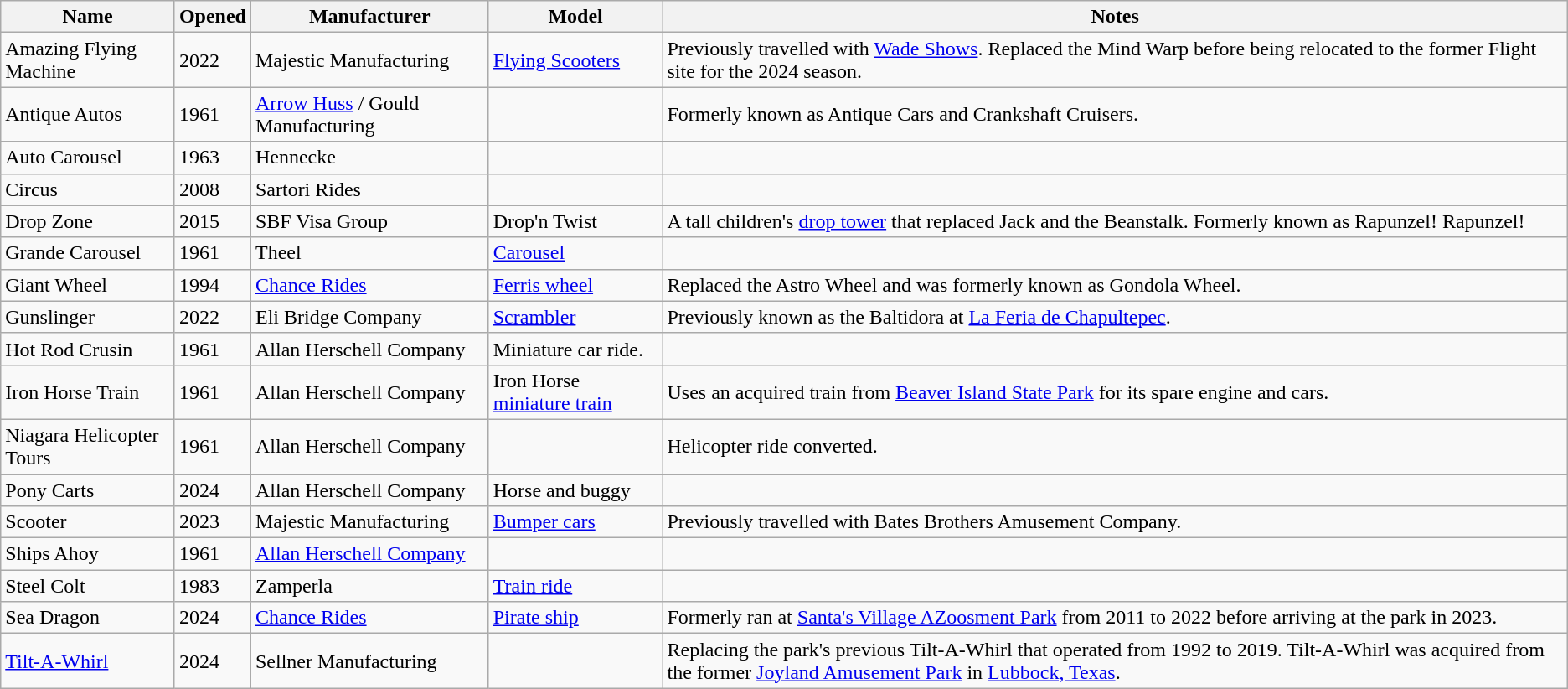<table class="wikitable sortable">
<tr>
<th>Name</th>
<th>Opened</th>
<th>Manufacturer</th>
<th>Model</th>
<th>Notes</th>
</tr>
<tr>
<td>Amazing Flying Machine</td>
<td>2022</td>
<td>Majestic Manufacturing</td>
<td><a href='#'>Flying Scooters</a></td>
<td>Previously travelled with <a href='#'>Wade Shows</a>. Replaced the Mind Warp before being relocated to the former Flight site for the 2024 season.</td>
</tr>
<tr>
<td>Antique Autos</td>
<td>1961</td>
<td><a href='#'>Arrow Huss</a> / Gould Manufacturing</td>
<td></td>
<td>Formerly known as Antique Cars and Crankshaft Cruisers.</td>
</tr>
<tr>
<td>Auto Carousel</td>
<td>1963</td>
<td>Hennecke</td>
<td></td>
<td></td>
</tr>
<tr>
<td>Circus</td>
<td>2008</td>
<td>Sartori Rides</td>
<td></td>
<td></td>
</tr>
<tr>
<td>Drop Zone</td>
<td>2015</td>
<td>SBF Visa Group</td>
<td>Drop'n Twist</td>
<td>A  tall children's <a href='#'>drop tower</a> that replaced Jack and the Beanstalk. Formerly known as Rapunzel! Rapunzel!</td>
</tr>
<tr>
<td>Grande Carousel</td>
<td>1961</td>
<td>Theel</td>
<td><a href='#'>Carousel</a></td>
<td></td>
</tr>
<tr>
<td>Giant Wheel</td>
<td>1994</td>
<td><a href='#'>Chance Rides</a></td>
<td><a href='#'>Ferris wheel</a></td>
<td>Replaced the Astro Wheel and was formerly known as Gondola Wheel.</td>
</tr>
<tr>
<td>Gunslinger</td>
<td>2022</td>
<td>Eli Bridge Company</td>
<td><a href='#'>Scrambler</a></td>
<td>Previously known as the Baltidora at <a href='#'>La Feria de Chapultepec</a>.</td>
</tr>
<tr>
<td>Hot Rod Crusin</td>
<td>1961</td>
<td>Allan Herschell Company</td>
<td>Miniature car ride.</td>
<td></td>
</tr>
<tr>
<td>Iron Horse Train</td>
<td>1961</td>
<td>Allan Herschell Company</td>
<td>Iron Horse <a href='#'>miniature train</a></td>
<td>Uses an acquired train from <a href='#'>Beaver Island State Park</a> for its spare engine and cars.</td>
</tr>
<tr>
<td>Niagara Helicopter Tours</td>
<td>1961</td>
<td>Allan Herschell Company</td>
<td></td>
<td>Helicopter ride converted.</td>
</tr>
<tr>
<td>Pony Carts</td>
<td>2024</td>
<td>Allan Herschell Company</td>
<td>Horse and buggy</td>
<td></td>
</tr>
<tr>
<td>Scooter</td>
<td>2023</td>
<td>Majestic Manufacturing</td>
<td><a href='#'>Bumper cars</a></td>
<td>Previously travelled with Bates Brothers Amusement Company.</td>
</tr>
<tr>
<td>Ships Ahoy</td>
<td>1961</td>
<td><a href='#'>Allan Herschell Company</a></td>
<td></td>
<td></td>
</tr>
<tr>
<td>Steel Colt</td>
<td>1983</td>
<td>Zamperla</td>
<td><a href='#'>Train ride</a></td>
<td></td>
</tr>
<tr>
<td>Sea Dragon</td>
<td>2024</td>
<td><a href='#'>Chance Rides</a></td>
<td><a href='#'>Pirate ship</a></td>
<td>Formerly ran at <a href='#'>Santa's Village AZoosment Park</a> from 2011 to 2022 before arriving at the park in 2023.</td>
</tr>
<tr>
<td><a href='#'>Tilt-A-Whirl</a></td>
<td>2024</td>
<td>Sellner Manufacturing</td>
<td></td>
<td>Replacing the park's previous Tilt-A-Whirl that operated from 1992 to 2019. Tilt-A-Whirl was acquired from the former <a href='#'>Joyland Amusement Park</a> in <a href='#'>Lubbock, Texas</a>.</td>
</tr>
</table>
